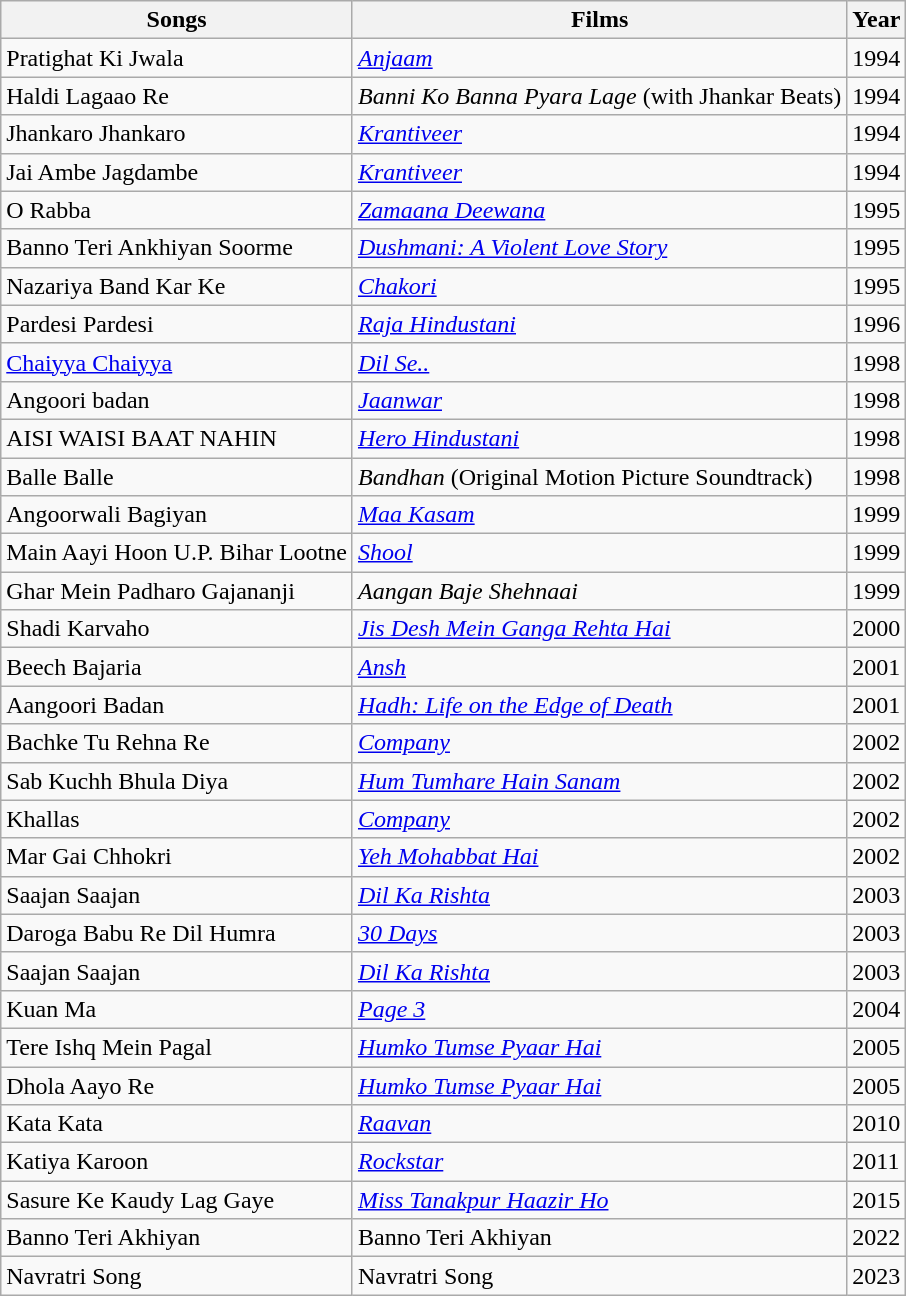<table class="wikitable">
<tr>
<th>Songs</th>
<th>Films</th>
<th>Year</th>
</tr>
<tr>
<td>Pratighat Ki Jwala</td>
<td><em><a href='#'>Anjaam</a></em></td>
<td>1994</td>
</tr>
<tr>
<td>Haldi Lagaao Re</td>
<td><em>Banni Ko Banna Pyara Lage</em> (with Jhankar Beats)</td>
<td>1994</td>
</tr>
<tr>
<td>Jhankaro Jhankaro</td>
<td><em><a href='#'>Krantiveer</a></em></td>
<td>1994</td>
</tr>
<tr>
<td>Jai Ambe Jagdambe</td>
<td><em><a href='#'>Krantiveer</a></em></td>
<td>1994</td>
</tr>
<tr>
<td>O Rabba</td>
<td><em><a href='#'>Zamaana Deewana</a></em></td>
<td>1995</td>
</tr>
<tr>
<td>Banno Teri Ankhiyan Soorme</td>
<td><em><a href='#'>Dushmani: A Violent Love Story</a></em></td>
<td>1995</td>
</tr>
<tr>
<td>Nazariya Band Kar Ke</td>
<td><em><a href='#'>Chakori</a></em></td>
<td>1995</td>
</tr>
<tr>
<td>Pardesi Pardesi</td>
<td><em><a href='#'>Raja Hindustani</a></em></td>
<td>1996</td>
</tr>
<tr>
<td><a href='#'>Chaiyya Chaiyya</a></td>
<td><em><a href='#'>Dil Se..</a></em></td>
<td>1998</td>
</tr>
<tr>
<td>Angoori badan</td>
<td><a href='#'><em>Jaanwar</em></a></td>
<td>1998</td>
</tr>
<tr>
<td>AISI WAISI BAAT NAHIN</td>
<td><em><a href='#'>Hero Hindustani</a></em></td>
<td>1998</td>
</tr>
<tr>
<td>Balle Balle</td>
<td><em>Bandhan</em> (Original Motion Picture Soundtrack)</td>
<td>1998</td>
</tr>
<tr>
<td>Angoorwali Bagiyan</td>
<td><a href='#'><em>Maa Kasam</em></a></td>
<td>1999</td>
</tr>
<tr>
<td>Main Aayi Hoon U.P. Bihar Lootne</td>
<td><em><a href='#'>Shool</a></em></td>
<td>1999</td>
</tr>
<tr>
<td>Ghar Mein Padharo Gajananji</td>
<td><em>Aangan Baje Shehnaai</em></td>
<td>1999</td>
</tr>
<tr>
<td>Shadi Karvaho</td>
<td><em><a href='#'>Jis Desh Mein Ganga Rehta Hai</a></em></td>
<td>2000</td>
</tr>
<tr>
<td>Beech Bajaria</td>
<td><em><a href='#'>Ansh</a></em></td>
<td>2001</td>
</tr>
<tr>
<td>Aangoori Badan</td>
<td><em><a href='#'>Hadh: Life on the Edge of Death</a></em></td>
<td>2001</td>
</tr>
<tr>
<td>Bachke Tu Rehna Re</td>
<td><a href='#'><em>Company</em></a></td>
<td>2002</td>
</tr>
<tr>
<td>Sab Kuchh Bhula Diya</td>
<td><em><a href='#'>Hum Tumhare Hain Sanam</a></em></td>
<td>2002</td>
</tr>
<tr>
<td>Khallas</td>
<td><a href='#'><em>Company</em></a></td>
<td>2002</td>
</tr>
<tr>
<td>Mar Gai Chhokri</td>
<td><em><a href='#'>Yeh Mohabbat Hai</a></em></td>
<td>2002</td>
</tr>
<tr>
<td>Saajan Saajan</td>
<td><em><a href='#'>Dil Ka Rishta</a></em></td>
<td>2003</td>
</tr>
<tr>
<td>Daroga Babu Re Dil Humra</td>
<td><a href='#'><em>30 Days</em></a></td>
<td>2003</td>
</tr>
<tr>
<td>Saajan Saajan</td>
<td><em><a href='#'>Dil Ka Rishta</a></em></td>
<td>2003</td>
</tr>
<tr>
<td>Kuan Ma</td>
<td><em><a href='#'>Page 3</a></em></td>
<td>2004</td>
</tr>
<tr>
<td>Tere Ishq Mein Pagal</td>
<td><em><a href='#'>Humko Tumse Pyaar Hai</a></em></td>
<td>2005</td>
</tr>
<tr>
<td>Dhola Aayo Re</td>
<td><em><a href='#'>Humko Tumse Pyaar Hai</a></em></td>
<td>2005</td>
</tr>
<tr>
<td>Kata Kata</td>
<td><a href='#'><em>Raavan</em></a></td>
<td>2010</td>
</tr>
<tr>
<td>Katiya Karoon</td>
<td><a href='#'><em>Rockstar</em></a></td>
<td>2011</td>
</tr>
<tr>
<td>Sasure Ke Kaudy Lag Gaye</td>
<td><em><a href='#'>Miss Tanakpur Haazir Ho</a></em></td>
<td>2015</td>
</tr>
<tr>
<td>Banno Teri Akhiyan</td>
<td>Banno Teri Akhiyan</td>
<td>2022</td>
</tr>
<tr>
<td>Navratri Song</td>
<td>Navratri Song</td>
<td>2023</td>
</tr>
</table>
